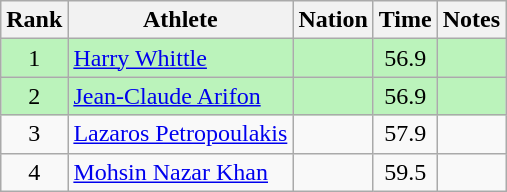<table class="wikitable sortable" style="text-align:center">
<tr>
<th>Rank</th>
<th>Athlete</th>
<th>Nation</th>
<th>Time</th>
<th>Notes</th>
</tr>
<tr bgcolor=#bbf3bb>
<td>1</td>
<td align=left><a href='#'>Harry Whittle</a></td>
<td align=left></td>
<td>56.9</td>
<td></td>
</tr>
<tr bgcolor=#bbf3bb>
<td>2</td>
<td align=left><a href='#'>Jean-Claude Arifon</a></td>
<td align=left></td>
<td>56.9</td>
<td></td>
</tr>
<tr>
<td>3</td>
<td align=left><a href='#'>Lazaros Petropoulakis</a></td>
<td align=left></td>
<td>57.9</td>
<td></td>
</tr>
<tr>
<td>4</td>
<td align=left><a href='#'>Mohsin Nazar Khan</a></td>
<td align=left></td>
<td>59.5</td>
<td></td>
</tr>
</table>
